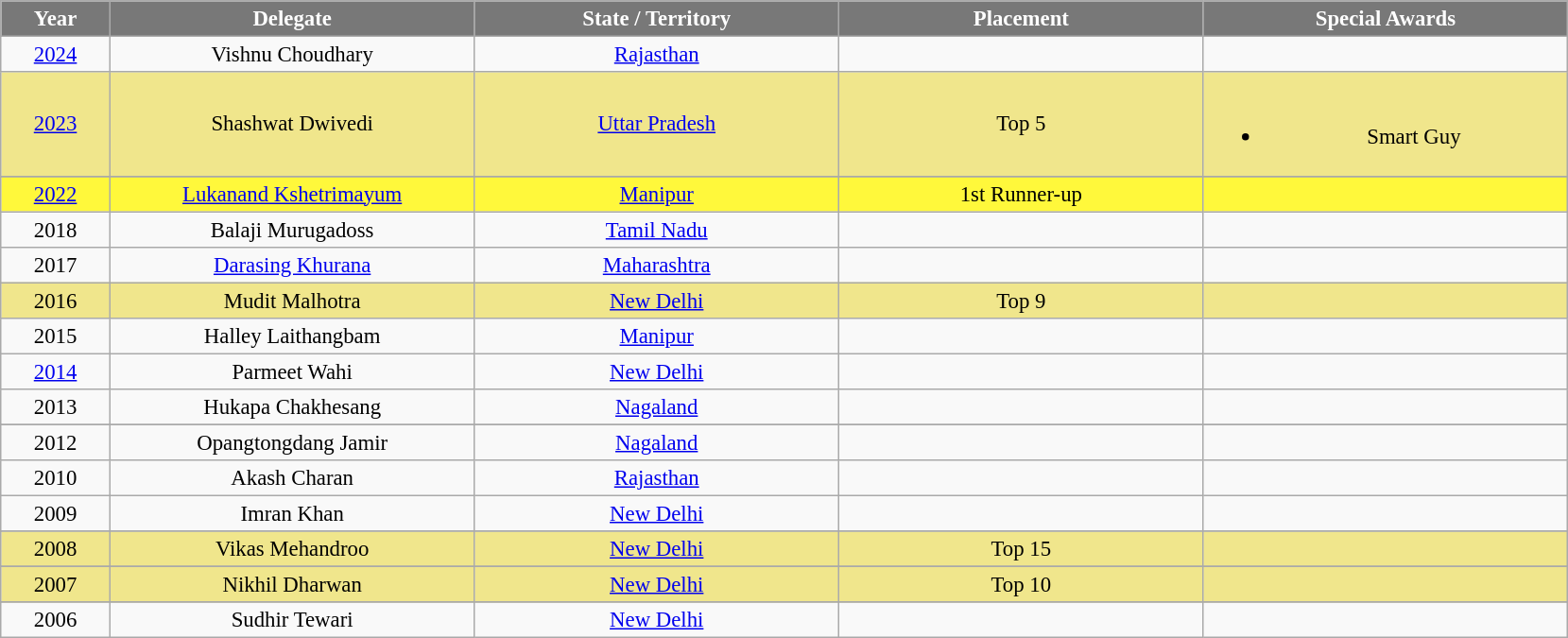<table class="wikitable sortable" style="font-size: 95%; text-align:center">
<tr>
<th width="70" style="background-color:#787878;color:#FFFFFF;">Year</th>
<th width="250" style="background-color:#787878;color:#FFFFFF;">Delegate</th>
<th width="250" style="background-color:#787878;color:#FFFFFF;">State / Territory</th>
<th width="250" style="background-color:#787878;color:#FFFFFF;">Placement</th>
<th width="250" style="background-color:#787878;color:#FFFFFF;">Special Awards</th>
</tr>
<tr>
<td> <a href='#'>2024</a></td>
<td>Vishnu Choudhary</td>
<td><a href='#'>Rajasthan</a></td>
<td></td>
<td></td>
</tr>
<tr style="background:khaki;">
<td> <a href='#'>2023</a></td>
<td>Shashwat Dwivedi</td>
<td><a href='#'>Uttar Pradesh</a></td>
<td>Top 5</td>
<td><br><ul><li>Smart Guy</li></ul></td>
</tr>
<tr>
</tr>
<tr style="background:#FFF83B;">
<td> <a href='#'>2022</a></td>
<td><a href='#'>Lukanand Kshetrimayum</a></td>
<td><a href='#'>Manipur</a></td>
<td>1st Runner-up</td>
<td></td>
</tr>
<tr>
<td> 2018</td>
<td>Balaji Murugadoss</td>
<td><a href='#'>Tamil Nadu</a></td>
<td></td>
<td></td>
</tr>
<tr>
<td> 2017</td>
<td><a href='#'>Darasing Khurana</a></td>
<td><a href='#'>Maharashtra</a></td>
<td></td>
<td></td>
</tr>
<tr style="background:khaki;">
<td> 2016</td>
<td>Mudit Malhotra</td>
<td><a href='#'>New Delhi</a></td>
<td>Top 9</td>
<td></td>
</tr>
<tr>
<td> 2015</td>
<td>Halley Laithangbam</td>
<td><a href='#'>Manipur</a></td>
<td></td>
<td style="background:;"></td>
</tr>
<tr>
<td> <a href='#'>2014</a></td>
<td>Parmeet Wahi</td>
<td><a href='#'>New Delhi</a></td>
<td></td>
<td></td>
</tr>
<tr>
<td> 2013</td>
<td>Hukapa Chakhesang</td>
<td><a href='#'>Nagaland</a></td>
<td></td>
<td></td>
</tr>
<tr>
</tr>
<tr>
<td> 2012</td>
<td>Opangtongdang Jamir</td>
<td><a href='#'>Nagaland</a></td>
<td></td>
<td></td>
</tr>
<tr>
<td> 2010</td>
<td>Akash Charan</td>
<td><a href='#'>Rajasthan</a></td>
<td></td>
<td></td>
</tr>
<tr>
<td> 2009</td>
<td>Imran Khan</td>
<td><a href='#'>New Delhi</a></td>
<td></td>
<td></td>
</tr>
<tr>
</tr>
<tr style="background-color:Khaki;">
<td> 2008</td>
<td>Vikas Mehandroo</td>
<td><a href='#'>New Delhi</a></td>
<td>Top 15</td>
<td></td>
</tr>
<tr>
</tr>
<tr style="background-color:Khaki">
<td> 2007</td>
<td>Nikhil Dharwan</td>
<td><a href='#'>New Delhi</a></td>
<td>Top 10</td>
<td></td>
</tr>
<tr>
</tr>
<tr>
<td> 2006</td>
<td>Sudhir Tewari</td>
<td><a href='#'>New Delhi</a></td>
<td></td>
<td></td>
</tr>
</table>
